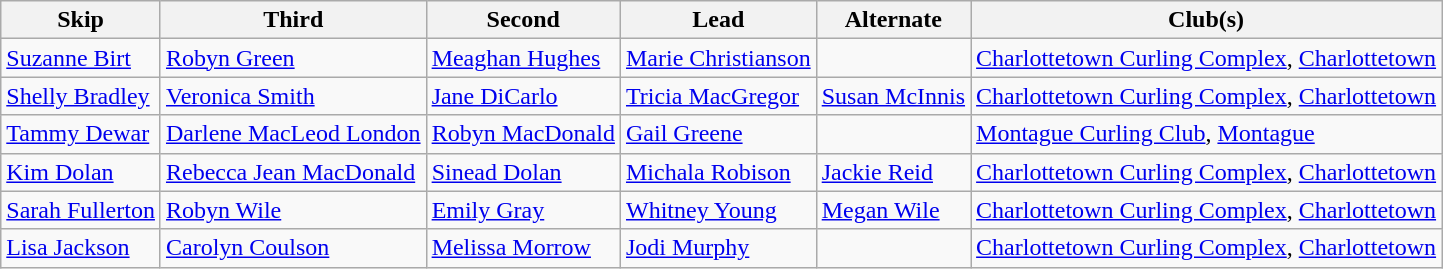<table class="wikitable">
<tr>
<th>Skip</th>
<th>Third</th>
<th>Second</th>
<th>Lead</th>
<th>Alternate</th>
<th>Club(s)</th>
</tr>
<tr>
<td><a href='#'>Suzanne Birt</a></td>
<td><a href='#'>Robyn Green</a></td>
<td><a href='#'>Meaghan Hughes</a></td>
<td><a href='#'>Marie Christianson</a></td>
<td></td>
<td><a href='#'>Charlottetown Curling Complex</a>, <a href='#'>Charlottetown</a></td>
</tr>
<tr>
<td><a href='#'>Shelly Bradley</a></td>
<td><a href='#'>Veronica Smith</a></td>
<td><a href='#'>Jane DiCarlo</a></td>
<td><a href='#'>Tricia MacGregor</a></td>
<td><a href='#'>Susan McInnis</a></td>
<td><a href='#'>Charlottetown Curling Complex</a>, <a href='#'>Charlottetown</a></td>
</tr>
<tr>
<td><a href='#'>Tammy Dewar</a></td>
<td><a href='#'>Darlene MacLeod London</a></td>
<td><a href='#'>Robyn MacDonald</a></td>
<td><a href='#'>Gail Greene</a></td>
<td></td>
<td><a href='#'>Montague Curling Club</a>, <a href='#'>Montague</a></td>
</tr>
<tr>
<td><a href='#'>Kim Dolan</a></td>
<td><a href='#'>Rebecca Jean MacDonald</a></td>
<td><a href='#'>Sinead Dolan</a></td>
<td><a href='#'>Michala Robison</a></td>
<td><a href='#'>Jackie Reid</a></td>
<td><a href='#'>Charlottetown Curling Complex</a>, <a href='#'>Charlottetown</a></td>
</tr>
<tr>
<td><a href='#'>Sarah Fullerton</a></td>
<td><a href='#'>Robyn Wile</a></td>
<td><a href='#'>Emily Gray</a></td>
<td><a href='#'>Whitney Young</a></td>
<td><a href='#'>Megan Wile</a></td>
<td><a href='#'>Charlottetown Curling Complex</a>, <a href='#'>Charlottetown</a></td>
</tr>
<tr>
<td><a href='#'>Lisa Jackson</a></td>
<td><a href='#'>Carolyn Coulson</a></td>
<td><a href='#'>Melissa Morrow</a></td>
<td><a href='#'>Jodi Murphy</a></td>
<td></td>
<td><a href='#'>Charlottetown Curling Complex</a>, <a href='#'>Charlottetown</a></td>
</tr>
</table>
